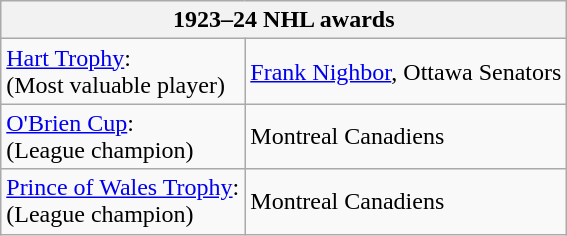<table class="wikitable">
<tr>
<th bgcolor="#DDDDDD" colspan="2">1923–24 NHL awards</th>
</tr>
<tr>
<td><a href='#'>Hart Trophy</a>:<br>(Most valuable player)</td>
<td><a href='#'>Frank Nighbor</a>, Ottawa Senators</td>
</tr>
<tr>
<td><a href='#'>O'Brien Cup</a>:<br>(League champion)</td>
<td>Montreal Canadiens</td>
</tr>
<tr>
<td><a href='#'>Prince of Wales Trophy</a>:<br>(League champion)</td>
<td>Montreal Canadiens</td>
</tr>
</table>
